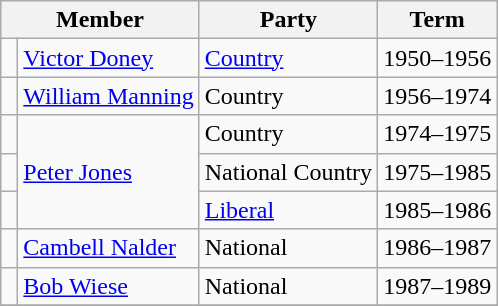<table class="wikitable">
<tr>
<th colspan="2">Member</th>
<th>Party</th>
<th>Term</th>
</tr>
<tr>
<td> </td>
<td><a href='#'>Victor Doney</a></td>
<td><a href='#'>Country</a></td>
<td>1950–1956</td>
</tr>
<tr>
<td> </td>
<td><a href='#'>William Manning</a></td>
<td>Country</td>
<td>1956–1974</td>
</tr>
<tr>
<td> </td>
<td rowspan="3"><a href='#'>Peter Jones</a></td>
<td>Country</td>
<td>1974–1975</td>
</tr>
<tr>
<td> </td>
<td>National Country</td>
<td>1975–1985</td>
</tr>
<tr>
<td> </td>
<td><a href='#'>Liberal</a></td>
<td>1985–1986</td>
</tr>
<tr>
<td> </td>
<td><a href='#'>Cambell Nalder</a></td>
<td>National</td>
<td>1986–1987</td>
</tr>
<tr>
<td> </td>
<td><a href='#'>Bob Wiese</a></td>
<td>National</td>
<td>1987–1989</td>
</tr>
<tr>
</tr>
</table>
